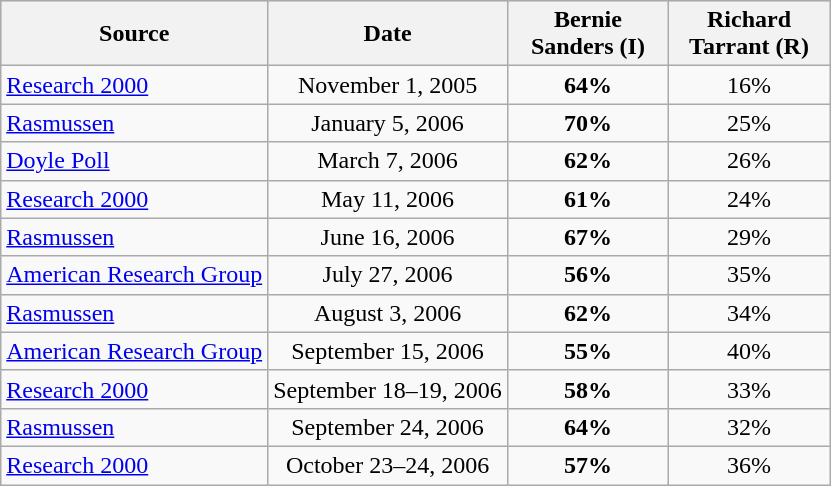<table class="wikitable" style="text-align:center">
<tr bgcolor=lightgrey>
<th>Source</th>
<th>Date</th>
<th style="width:100px;">Bernie<br>Sanders (I)</th>
<th style="width:100px;">Richard<br>Tarrant (R)</th>
</tr>
<tr>
<td align=left><a href='#'>Research 2000</a></td>
<td>November 1, 2005</td>
<td><strong>64%</strong></td>
<td>16%</td>
</tr>
<tr>
<td align=left><a href='#'>Rasmussen</a></td>
<td>January 5, 2006</td>
<td><strong>70%</strong></td>
<td>25%</td>
</tr>
<tr>
<td align=left><a href='#'>Doyle Poll</a></td>
<td>March 7, 2006</td>
<td><strong>62%</strong></td>
<td>26%</td>
</tr>
<tr>
<td align=left><a href='#'>Research 2000</a></td>
<td>May 11, 2006</td>
<td><strong>61%</strong></td>
<td>24%</td>
</tr>
<tr>
<td align=left><a href='#'>Rasmussen</a></td>
<td>June 16, 2006</td>
<td><strong>67%</strong></td>
<td>29%</td>
</tr>
<tr>
<td align=left><a href='#'>American Research Group</a></td>
<td>July 27, 2006</td>
<td><strong>56%</strong></td>
<td>35%</td>
</tr>
<tr>
<td align=left><a href='#'>Rasmussen</a></td>
<td>August 3, 2006</td>
<td><strong>62%</strong></td>
<td>34%</td>
</tr>
<tr>
<td align=left><a href='#'>American Research Group</a></td>
<td>September 15, 2006</td>
<td><strong>55%</strong></td>
<td>40%</td>
</tr>
<tr>
<td align=left><a href='#'>Research 2000</a></td>
<td>September 18–19, 2006</td>
<td><strong>58%</strong></td>
<td>33%</td>
</tr>
<tr>
<td align=left><a href='#'>Rasmussen</a></td>
<td>September 24, 2006</td>
<td><strong>64%</strong></td>
<td>32%</td>
</tr>
<tr>
<td align=left><a href='#'>Research 2000</a></td>
<td>October 23–24, 2006</td>
<td><strong>57%</strong></td>
<td>36%</td>
</tr>
</table>
